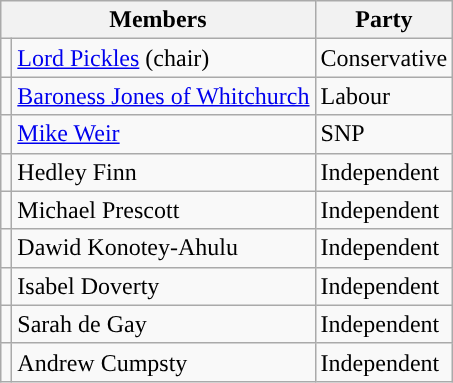<table class="wikitable">
<tr>
<th colspan="2">Members</th>
<th>Party</th>
</tr>
<tr>
<td style="color:inherit;background:"></td>
<td><a href='#'>Lord Pickles</a> (chair)</td>
<td>Conservative</td>
</tr>
<tr>
<td style="color:inherit;background:"></td>
<td><a href='#'>Baroness Jones of Whitchurch</a></td>
<td>Labour</td>
</tr>
<tr>
<td style="color:inherit;background:"></td>
<td><a href='#'>Mike Weir</a></td>
<td>SNP</td>
</tr>
<tr>
<td></td>
<td>Hedley Finn</td>
<td>Independent</td>
</tr>
<tr>
<td></td>
<td>Michael Prescott</td>
<td>Independent</td>
</tr>
<tr>
<td></td>
<td>Dawid Konotey-Ahulu</td>
<td>Independent</td>
</tr>
<tr>
<td></td>
<td>Isabel Doverty</td>
<td>Independent</td>
</tr>
<tr>
<td></td>
<td>Sarah de Gay</td>
<td>Independent</td>
</tr>
<tr>
<td></td>
<td>Andrew Cumpsty</td>
<td>Independent</td>
</tr>
</table>
